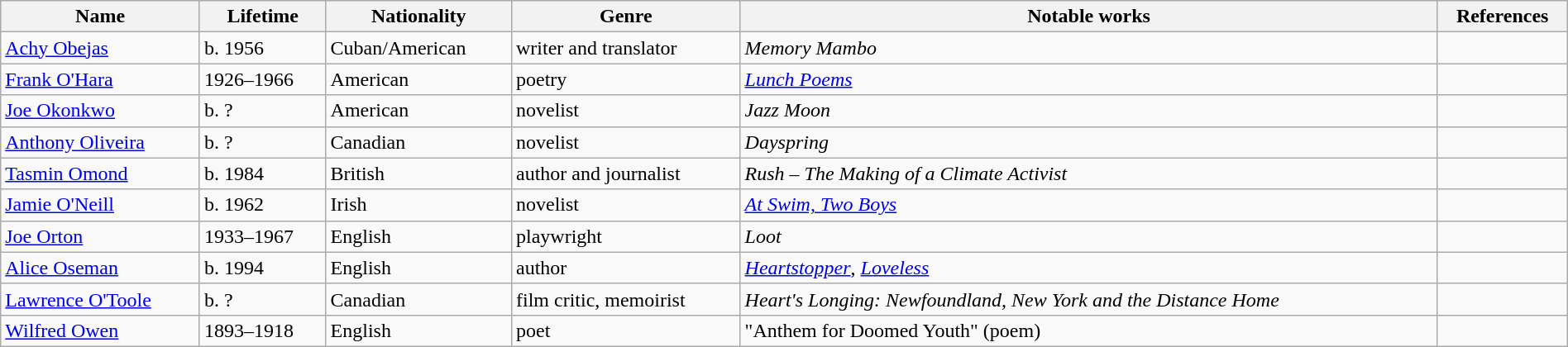<table class="wikitable" style="width:100%;">
<tr>
<th>Name</th>
<th>Lifetime</th>
<th>Nationality</th>
<th>Genre</th>
<th>Notable works</th>
<th>References</th>
</tr>
<tr>
<td><a href='#'>Achy Obejas</a></td>
<td>b. 1956</td>
<td>Cuban/American</td>
<td>writer and translator</td>
<td><em>Memory Mambo</em></td>
<td></td>
</tr>
<tr>
<td><a href='#'>Frank O'Hara</a></td>
<td>1926–1966</td>
<td>American</td>
<td>poetry</td>
<td><em><a href='#'>Lunch Poems</a></em></td>
<td></td>
</tr>
<tr>
<td><a href='#'>Joe Okonkwo</a></td>
<td>b. ?</td>
<td>American</td>
<td>novelist</td>
<td><em>Jazz Moon</em></td>
<td></td>
</tr>
<tr>
<td><a href='#'>Anthony Oliveira</a></td>
<td>b. ?</td>
<td>Canadian</td>
<td>novelist</td>
<td><em>Dayspring</em></td>
<td></td>
</tr>
<tr>
<td><a href='#'>Tasmin Omond</a></td>
<td>b. 1984</td>
<td>British</td>
<td>author and journalist</td>
<td><em>Rush – The Making of a Climate Activist</em></td>
<td></td>
</tr>
<tr>
<td><a href='#'>Jamie O'Neill</a></td>
<td>b. 1962</td>
<td>Irish</td>
<td>novelist</td>
<td><em><a href='#'>At Swim, Two Boys</a></em></td>
<td></td>
</tr>
<tr>
<td><a href='#'>Joe Orton</a></td>
<td>1933–1967</td>
<td>English</td>
<td>playwright</td>
<td><em>Loot</em></td>
<td></td>
</tr>
<tr>
<td><a href='#'>Alice Oseman</a></td>
<td>b. 1994</td>
<td>English</td>
<td>author</td>
<td><em><a href='#'>Heartstopper</a></em>, <em><a href='#'>Loveless</a></em></td>
<td></td>
</tr>
<tr>
<td><a href='#'>Lawrence O'Toole</a></td>
<td>b. ?</td>
<td>Canadian</td>
<td>film critic, memoirist</td>
<td><em>Heart's Longing: Newfoundland, New York and the Distance Home</em></td>
<td></td>
</tr>
<tr>
<td><a href='#'>Wilfred Owen</a></td>
<td>1893–1918</td>
<td>English</td>
<td>poet</td>
<td>"Anthem for Doomed Youth" (poem)</td>
<td></td>
</tr>
</table>
